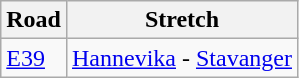<table class="wikitable sortable">
<tr>
<th>Road</th>
<th>Stretch</th>
</tr>
<tr>
<td><a href='#'>E39</a></td>
<td><a href='#'>Hannevika</a> - <a href='#'>Stavanger</a></td>
</tr>
</table>
